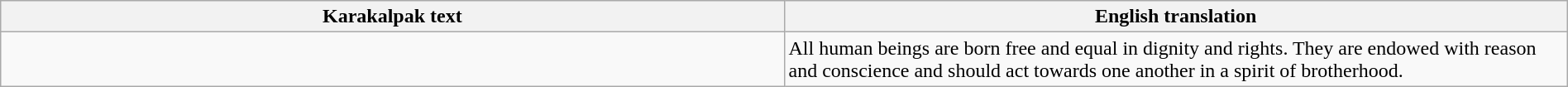<table class="wikitable" style="table-layout:fixed;width:100%">
<tr>
<th>Karakalpak text</th>
<th>English translation</th>
</tr>
<tr>
<td></td>
<td>All human beings are born free and equal in dignity and rights. They are endowed with reason and conscience and should act towards one another in a spirit of brotherhood.</td>
</tr>
</table>
